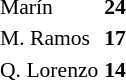<table style="font-size: 90%; border-collapse:collapse" border=0 cellspacing=0 cellpadding=2>
<tr bgcolor=#DCDCDC>
</tr>
<tr>
<td>Marín</td>
<td Ciempozuelos><strong>24</strong></td>
</tr>
<tr>
<td>M. Ramos</td>
<td Alcalá><strong>17</strong></td>
</tr>
<tr>
<td>Q. Lorenzo</td>
<td At. Madrid C><strong>14</strong></td>
</tr>
</table>
